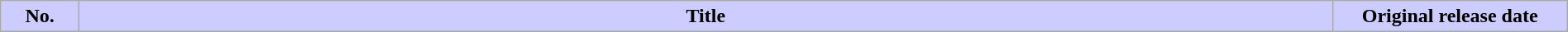<table class="wikitable" width="100%">
<tr>
<th style="background: #CCF" width="5%">No.</th>
<th style="background: #CCF">Title</th>
<th style="background: #CCF" width="15%">Original release date<br>
</th>
</tr>
</table>
